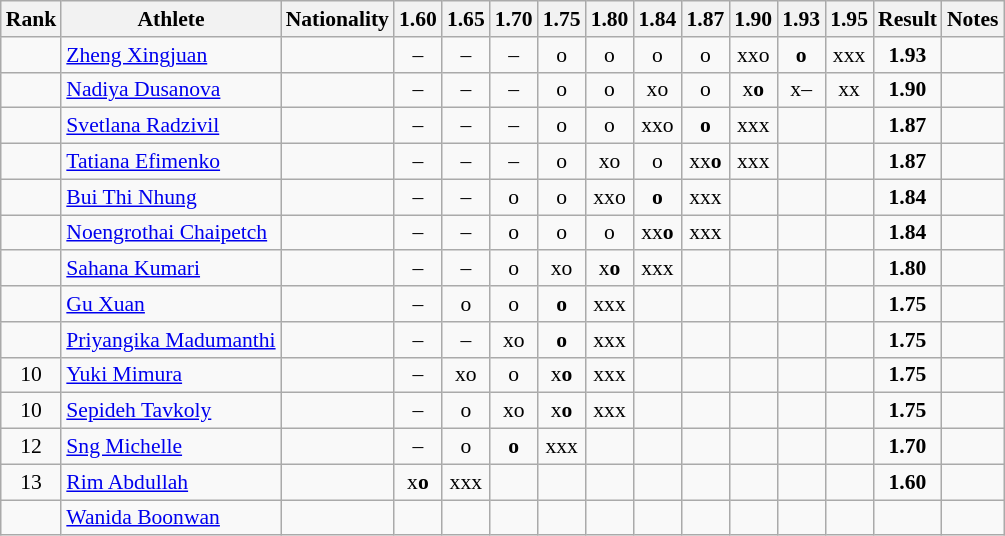<table class="wikitable sortable" style="text-align:center;font-size:90%">
<tr>
<th>Rank</th>
<th>Athlete</th>
<th>Nationality</th>
<th>1.60</th>
<th>1.65</th>
<th>1.70</th>
<th>1.75</th>
<th>1.80</th>
<th>1.84</th>
<th>1.87</th>
<th>1.90</th>
<th>1.93</th>
<th>1.95</th>
<th>Result</th>
<th>Notes</th>
</tr>
<tr>
<td></td>
<td align="left"><a href='#'>Zheng Xingjuan</a></td>
<td align=left></td>
<td>–</td>
<td>–</td>
<td>–</td>
<td>o</td>
<td>o</td>
<td>o</td>
<td>o</td>
<td>xxo</td>
<td><strong>o</strong></td>
<td>xxx</td>
<td><strong>1.93</strong></td>
<td></td>
</tr>
<tr>
<td></td>
<td align="left"><a href='#'>Nadiya Dusanova</a></td>
<td align=left></td>
<td>–</td>
<td>–</td>
<td>–</td>
<td>o</td>
<td>o</td>
<td>xo</td>
<td>o</td>
<td>x<strong>o</strong></td>
<td>x–</td>
<td>xx</td>
<td><strong>1.90</strong></td>
<td></td>
</tr>
<tr>
<td></td>
<td align="left"><a href='#'>Svetlana Radzivil</a></td>
<td align=left></td>
<td>–</td>
<td>–</td>
<td>–</td>
<td>o</td>
<td>o</td>
<td>xxo</td>
<td><strong>o</strong></td>
<td>xxx</td>
<td></td>
<td></td>
<td><strong>1.87</strong></td>
<td></td>
</tr>
<tr>
<td></td>
<td align="left"><a href='#'>Tatiana Efimenko</a></td>
<td align=left></td>
<td>–</td>
<td>–</td>
<td>–</td>
<td>o</td>
<td>xo</td>
<td>o</td>
<td>xx<strong>o</strong></td>
<td>xxx</td>
<td></td>
<td></td>
<td><strong>1.87</strong></td>
<td></td>
</tr>
<tr>
<td></td>
<td align="left"><a href='#'>Bui Thi Nhung</a></td>
<td align=left></td>
<td>–</td>
<td>–</td>
<td>o</td>
<td>o</td>
<td>xxo</td>
<td><strong>o</strong></td>
<td>xxx</td>
<td></td>
<td></td>
<td></td>
<td><strong>1.84</strong></td>
<td></td>
</tr>
<tr>
<td></td>
<td align="left"><a href='#'>Noengrothai Chaipetch</a></td>
<td align=left></td>
<td>–</td>
<td>–</td>
<td>o</td>
<td>o</td>
<td>o</td>
<td>xx<strong>o</strong></td>
<td>xxx</td>
<td></td>
<td></td>
<td></td>
<td><strong>1.84</strong></td>
<td></td>
</tr>
<tr>
<td></td>
<td align="left"><a href='#'>Sahana Kumari</a></td>
<td align=left></td>
<td>–</td>
<td>–</td>
<td>o</td>
<td>xo</td>
<td>x<strong>o</strong></td>
<td>xxx</td>
<td></td>
<td></td>
<td></td>
<td></td>
<td><strong>1.80</strong></td>
<td></td>
</tr>
<tr>
<td></td>
<td align="left"><a href='#'>Gu Xuan</a></td>
<td align=left></td>
<td>–</td>
<td>o</td>
<td>o</td>
<td><strong>o</strong></td>
<td>xxx</td>
<td></td>
<td></td>
<td></td>
<td></td>
<td></td>
<td><strong>1.75</strong></td>
<td></td>
</tr>
<tr>
<td></td>
<td align="left"><a href='#'>Priyangika Madumanthi</a></td>
<td align=left></td>
<td>–</td>
<td>–</td>
<td>xo</td>
<td><strong>o</strong></td>
<td>xxx</td>
<td></td>
<td></td>
<td></td>
<td></td>
<td></td>
<td><strong>1.75</strong></td>
<td></td>
</tr>
<tr>
<td>10</td>
<td align="left"><a href='#'>Yuki Mimura</a></td>
<td align=left></td>
<td>–</td>
<td>xo</td>
<td>o</td>
<td>x<strong>o</strong></td>
<td>xxx</td>
<td></td>
<td></td>
<td></td>
<td></td>
<td></td>
<td><strong>1.75</strong></td>
<td></td>
</tr>
<tr>
<td>10</td>
<td align="left"><a href='#'>Sepideh Tavkoly</a></td>
<td align=left></td>
<td>–</td>
<td>o</td>
<td>xo</td>
<td>x<strong>o</strong></td>
<td>xxx</td>
<td></td>
<td></td>
<td></td>
<td></td>
<td></td>
<td><strong>1.75</strong></td>
<td></td>
</tr>
<tr>
<td>12</td>
<td align="left"><a href='#'>Sng Michelle</a></td>
<td align=left></td>
<td>–</td>
<td>o</td>
<td><strong>o</strong></td>
<td>xxx</td>
<td></td>
<td></td>
<td></td>
<td></td>
<td></td>
<td></td>
<td><strong>1.70</strong></td>
<td></td>
</tr>
<tr>
<td>13</td>
<td align="left"><a href='#'>Rim Abdullah</a></td>
<td align=left></td>
<td>x<strong>o</strong></td>
<td>xxx</td>
<td></td>
<td></td>
<td></td>
<td></td>
<td></td>
<td></td>
<td></td>
<td></td>
<td><strong>1.60</strong></td>
<td></td>
</tr>
<tr>
<td></td>
<td align="left"><a href='#'>Wanida Boonwan</a></td>
<td align=left></td>
<td></td>
<td></td>
<td></td>
<td></td>
<td></td>
<td></td>
<td></td>
<td></td>
<td></td>
<td></td>
<td><strong></strong></td>
<td></td>
</tr>
</table>
